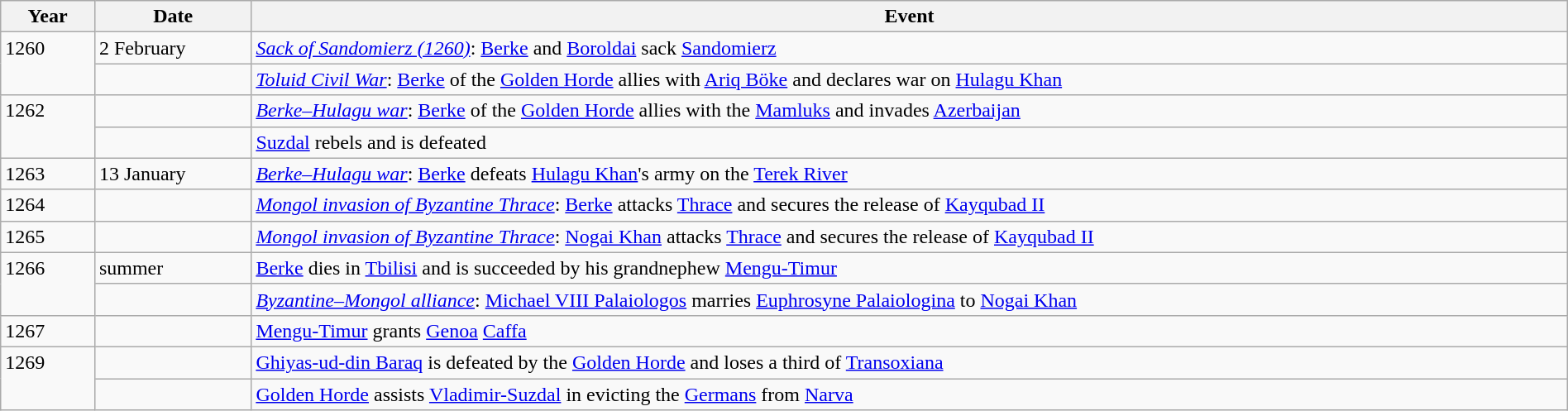<table class="wikitable" width="100%">
<tr>
<th style="width:6%">Year</th>
<th style="width:10%">Date</th>
<th>Event</th>
</tr>
<tr>
<td rowspan="2" valign="top">1260</td>
<td>2 February</td>
<td><em><a href='#'>Sack of Sandomierz (1260)</a></em>: <a href='#'>Berke</a> and <a href='#'>Boroldai</a> sack <a href='#'>Sandomierz</a></td>
</tr>
<tr>
<td></td>
<td><em><a href='#'>Toluid Civil War</a></em>: <a href='#'>Berke</a> of the <a href='#'>Golden Horde</a> allies with <a href='#'>Ariq Böke</a> and declares war on <a href='#'>Hulagu Khan</a></td>
</tr>
<tr>
<td rowspan="2" valign="top">1262</td>
<td></td>
<td><em><a href='#'>Berke–Hulagu war</a></em>: <a href='#'>Berke</a> of the <a href='#'>Golden Horde</a> allies with the <a href='#'>Mamluks</a> and invades <a href='#'>Azerbaijan</a></td>
</tr>
<tr>
<td></td>
<td><a href='#'>Suzdal</a> rebels and is defeated</td>
</tr>
<tr>
<td>1263</td>
<td>13 January</td>
<td><em><a href='#'>Berke–Hulagu war</a></em>: <a href='#'>Berke</a> defeats <a href='#'>Hulagu Khan</a>'s army on the <a href='#'>Terek River</a></td>
</tr>
<tr>
<td>1264</td>
<td></td>
<td><em><a href='#'>Mongol invasion of Byzantine Thrace</a></em>: <a href='#'>Berke</a> attacks <a href='#'>Thrace</a> and secures the release of <a href='#'>Kayqubad II</a></td>
</tr>
<tr>
<td>1265</td>
<td></td>
<td><em><a href='#'>Mongol invasion of Byzantine Thrace</a></em>: <a href='#'>Nogai Khan</a> attacks <a href='#'>Thrace</a> and secures the release of <a href='#'>Kayqubad II</a></td>
</tr>
<tr>
<td rowspan="2" valign="top">1266</td>
<td>summer</td>
<td><a href='#'>Berke</a> dies in <a href='#'>Tbilisi</a> and is succeeded by his grandnephew <a href='#'>Mengu-Timur</a></td>
</tr>
<tr>
<td></td>
<td><em><a href='#'>Byzantine–Mongol alliance</a></em>: <a href='#'>Michael VIII Palaiologos</a> marries <a href='#'>Euphrosyne Palaiologina</a> to <a href='#'>Nogai Khan</a></td>
</tr>
<tr>
<td>1267</td>
<td></td>
<td><a href='#'>Mengu-Timur</a> grants <a href='#'>Genoa</a> <a href='#'>Caffa</a></td>
</tr>
<tr>
<td rowspan="2" valign="top">1269</td>
<td></td>
<td><a href='#'>Ghiyas-ud-din Baraq</a> is defeated by the <a href='#'>Golden Horde</a> and loses a third of <a href='#'>Transoxiana</a></td>
</tr>
<tr>
<td></td>
<td><a href='#'>Golden Horde</a> assists <a href='#'>Vladimir-Suzdal</a> in evicting the <a href='#'>Germans</a> from <a href='#'>Narva</a></td>
</tr>
</table>
